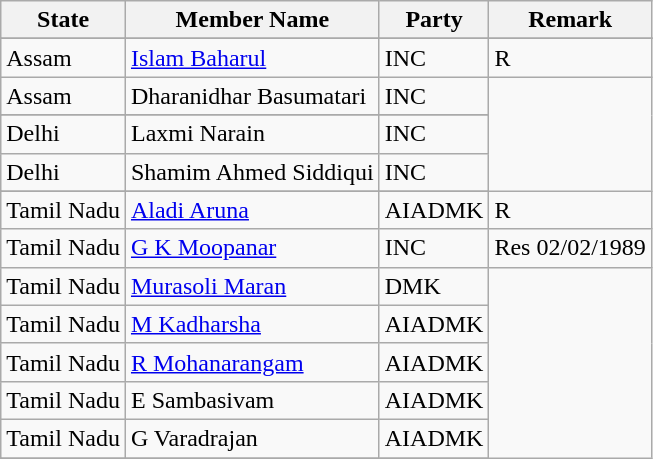<table class="wikitable sortable">
<tr>
<th>State</th>
<th>Member Name</th>
<th>Party</th>
<th>Remark</th>
</tr>
<tr>
</tr>
<tr>
<td>Assam</td>
<td><a href='#'>Islam Baharul</a></td>
<td>INC</td>
<td>R</td>
</tr>
<tr>
<td>Assam</td>
<td>Dharanidhar Basumatari</td>
<td>INC</td>
</tr>
<tr>
</tr>
<tr>
<td>Delhi</td>
<td>Laxmi Narain</td>
<td>INC</td>
</tr>
<tr>
<td>Delhi</td>
<td>Shamim Ahmed Siddiqui</td>
<td>INC</td>
</tr>
<tr>
</tr>
<tr>
<td>Tamil Nadu</td>
<td><a href='#'>Aladi Aruna</a></td>
<td>AIADMK</td>
<td>R</td>
</tr>
<tr>
<td>Tamil Nadu</td>
<td><a href='#'>G K Moopanar</a></td>
<td>INC</td>
<td>Res 02/02/1989</td>
</tr>
<tr>
<td>Tamil Nadu</td>
<td><a href='#'>Murasoli Maran</a></td>
<td>DMK</td>
</tr>
<tr>
<td>Tamil Nadu</td>
<td><a href='#'>M Kadharsha</a></td>
<td>AIADMK</td>
</tr>
<tr>
<td>Tamil Nadu</td>
<td><a href='#'>R Mohanarangam</a></td>
<td>AIADMK</td>
</tr>
<tr>
<td>Tamil Nadu</td>
<td>E Sambasivam</td>
<td>AIADMK</td>
</tr>
<tr>
<td>Tamil Nadu</td>
<td>G Varadrajan</td>
<td>AIADMK</td>
</tr>
<tr>
</tr>
<tr>
</tr>
</table>
